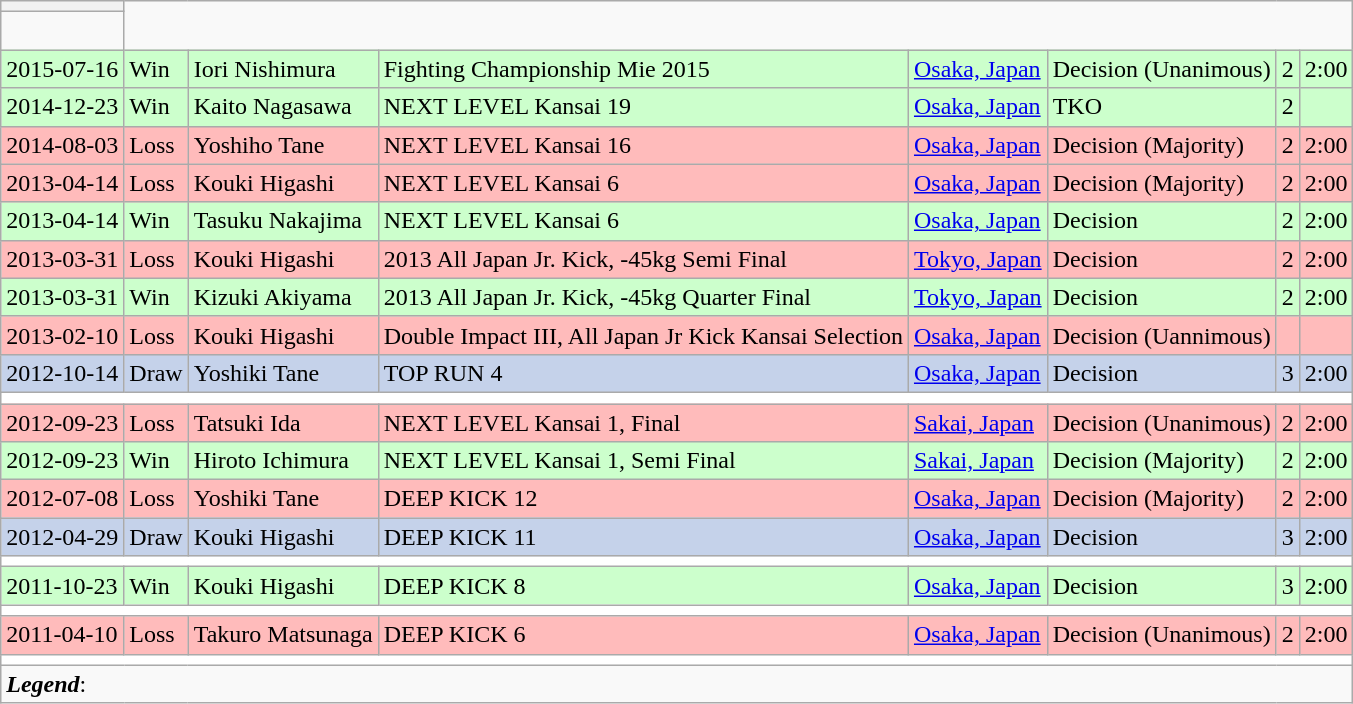<table class="wikitable mw-collapsible mw-collapsed">
<tr>
<th></th>
</tr>
<tr>
<td><br></td>
</tr>
<tr style="background:#cfc;">
<td>2015-07-16</td>
<td>Win</td>
<td align=left> Iori Nishimura</td>
<td>Fighting Championship Mie 2015</td>
<td><a href='#'>Osaka, Japan</a></td>
<td>Decision (Unanimous)</td>
<td>2</td>
<td>2:00</td>
</tr>
<tr style="background:#cfc;">
<td>2014-12-23</td>
<td>Win</td>
<td align=left> Kaito Nagasawa</td>
<td>NEXT LEVEL Kansai 19</td>
<td><a href='#'>Osaka, Japan</a></td>
<td>TKO</td>
<td>2</td>
<td></td>
</tr>
<tr style="background:#FFBBBB;">
<td>2014-08-03</td>
<td>Loss</td>
<td align=left> Yoshiho Tane</td>
<td>NEXT LEVEL Kansai 16</td>
<td><a href='#'>Osaka, Japan</a></td>
<td>Decision (Majority)</td>
<td>2</td>
<td>2:00</td>
</tr>
<tr style="background:#FFBBBB;">
<td>2013-04-14</td>
<td>Loss</td>
<td align=left> Kouki Higashi</td>
<td>NEXT LEVEL Kansai 6</td>
<td><a href='#'>Osaka, Japan</a></td>
<td>Decision (Majority)</td>
<td>2</td>
<td>2:00</td>
</tr>
<tr style="background:#cfc;">
<td>2013-04-14</td>
<td>Win</td>
<td align=left> Tasuku Nakajima</td>
<td>NEXT LEVEL Kansai 6</td>
<td><a href='#'>Osaka, Japan</a></td>
<td>Decision</td>
<td>2</td>
<td>2:00</td>
</tr>
<tr style="background:#fbb;">
<td>2013-03-31</td>
<td>Loss</td>
<td align=left> Kouki Higashi</td>
<td>2013 All Japan Jr. Kick, -45kg Semi Final</td>
<td><a href='#'>Tokyo, Japan</a></td>
<td>Decision</td>
<td>2</td>
<td>2:00</td>
</tr>
<tr style="background:#cfc;">
<td>2013-03-31</td>
<td>Win</td>
<td align=left> Kizuki Akiyama</td>
<td>2013 All Japan Jr. Kick, -45kg Quarter Final</td>
<td><a href='#'>Tokyo, Japan</a></td>
<td>Decision</td>
<td>2</td>
<td>2:00</td>
</tr>
<tr style="background:#fbb;">
<td>2013-02-10</td>
<td>Loss</td>
<td align=left> Kouki Higashi</td>
<td>Double Impact III, All Japan Jr Kick Kansai Selection</td>
<td><a href='#'>Osaka, Japan</a></td>
<td>Decision (Uannimous)</td>
<td></td>
<td></td>
</tr>
<tr style="background:#c5d2ea;">
<td>2012-10-14</td>
<td>Draw</td>
<td align=left> Yoshiki Tane</td>
<td>TOP RUN 4</td>
<td><a href='#'>Osaka, Japan</a></td>
<td>Decision</td>
<td>3</td>
<td>2:00</td>
</tr>
<tr>
<th style=background:white colspan=9></th>
</tr>
<tr style="background:#fbb;">
<td>2012-09-23</td>
<td>Loss</td>
<td align=left> Tatsuki Ida</td>
<td>NEXT LEVEL Kansai 1, Final</td>
<td><a href='#'>Sakai, Japan</a></td>
<td>Decision (Unanimous)</td>
<td>2</td>
<td>2:00</td>
</tr>
<tr style="background:#cfc;">
<td>2012-09-23</td>
<td>Win</td>
<td align=left> Hiroto Ichimura</td>
<td>NEXT LEVEL Kansai 1, Semi Final</td>
<td><a href='#'>Sakai, Japan</a></td>
<td>Decision (Majority)</td>
<td>2</td>
<td>2:00</td>
</tr>
<tr style="background:#FFBBBB;">
<td>2012-07-08</td>
<td>Loss</td>
<td align=left> Yoshiki Tane</td>
<td>DEEP KICK 12</td>
<td><a href='#'>Osaka, Japan</a></td>
<td>Decision (Majority)</td>
<td>2</td>
<td>2:00</td>
</tr>
<tr style="background:#c5d2ea;">
<td>2012-04-29</td>
<td>Draw</td>
<td align=left> Kouki Higashi</td>
<td>DEEP KICK 11</td>
<td><a href='#'>Osaka, Japan</a></td>
<td>Decision</td>
<td>3</td>
<td>2:00</td>
</tr>
<tr>
<th style=background:white colspan=9></th>
</tr>
<tr style="background:#cfc;">
<td>2011-10-23</td>
<td>Win</td>
<td align=left> Kouki Higashi</td>
<td>DEEP KICK 8</td>
<td><a href='#'>Osaka, Japan</a></td>
<td>Decision</td>
<td>3</td>
<td>2:00</td>
</tr>
<tr>
<th style=background:white colspan=9></th>
</tr>
<tr style="background:#fbb;">
<td>2011-04-10</td>
<td>Loss</td>
<td align=left> Takuro Matsunaga</td>
<td>DEEP KICK 6</td>
<td><a href='#'>Osaka, Japan</a></td>
<td>Decision (Unanimous)</td>
<td>2</td>
<td>2:00</td>
</tr>
<tr>
<th style=background:white colspan=9></th>
</tr>
<tr>
<td colspan=9><strong><em>Legend</em></strong>:    <br></td>
</tr>
</table>
